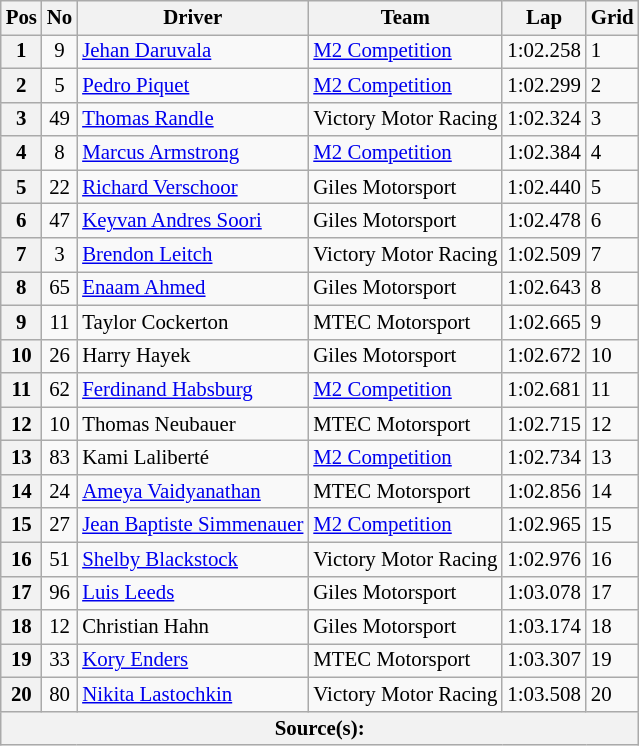<table class="wikitable" style="font-size: 87%">
<tr>
<th>Pos</th>
<th>No</th>
<th>Driver</th>
<th>Team</th>
<th>Lap</th>
<th>Grid</th>
</tr>
<tr>
<th>1</th>
<td style="text-align:center;">9</td>
<td> <a href='#'>Jehan Daruvala</a></td>
<td><a href='#'>M2 Competition</a></td>
<td>1:02.258</td>
<td>1</td>
</tr>
<tr>
<th>2</th>
<td style="text-align:center;">5</td>
<td> <a href='#'>Pedro Piquet</a></td>
<td><a href='#'>M2 Competition</a></td>
<td>1:02.299</td>
<td>2</td>
</tr>
<tr>
<th>3</th>
<td style="text-align:center;">49</td>
<td> <a href='#'>Thomas Randle</a></td>
<td>Victory Motor Racing</td>
<td>1:02.324</td>
<td>3</td>
</tr>
<tr>
<th>4</th>
<td style="text-align:center;">8</td>
<td> <a href='#'>Marcus Armstrong</a></td>
<td><a href='#'>M2 Competition</a></td>
<td>1:02.384</td>
<td>4</td>
</tr>
<tr>
<th>5</th>
<td style="text-align:center;">22</td>
<td> <a href='#'>Richard Verschoor</a></td>
<td>Giles Motorsport</td>
<td>1:02.440</td>
<td>5</td>
</tr>
<tr>
<th>6</th>
<td style="text-align:center;">47</td>
<td> <a href='#'>Keyvan Andres Soori</a></td>
<td>Giles Motorsport</td>
<td>1:02.478</td>
<td>6</td>
</tr>
<tr>
<th>7</th>
<td style="text-align:center;">3</td>
<td> <a href='#'>Brendon Leitch</a></td>
<td>Victory Motor Racing</td>
<td>1:02.509</td>
<td>7</td>
</tr>
<tr>
<th>8</th>
<td style="text-align:center;">65</td>
<td> <a href='#'>Enaam Ahmed</a></td>
<td>Giles Motorsport</td>
<td>1:02.643</td>
<td>8</td>
</tr>
<tr>
<th>9</th>
<td style="text-align:center;">11</td>
<td> Taylor Cockerton</td>
<td>MTEC Motorsport</td>
<td>1:02.665</td>
<td>9</td>
</tr>
<tr>
<th>10</th>
<td style="text-align:center;">26</td>
<td> Harry Hayek</td>
<td>Giles Motorsport</td>
<td>1:02.672</td>
<td>10</td>
</tr>
<tr>
<th>11</th>
<td style="text-align:center;">62</td>
<td> <a href='#'>Ferdinand Habsburg</a></td>
<td><a href='#'>M2 Competition</a></td>
<td>1:02.681</td>
<td>11</td>
</tr>
<tr>
<th>12</th>
<td style="text-align:center;">10</td>
<td> Thomas Neubauer</td>
<td>MTEC Motorsport</td>
<td>1:02.715</td>
<td>12</td>
</tr>
<tr>
<th>13</th>
<td style="text-align:center;">83</td>
<td> Kami Laliberté</td>
<td><a href='#'>M2 Competition</a></td>
<td>1:02.734</td>
<td>13</td>
</tr>
<tr>
<th>14</th>
<td style="text-align:center;">24</td>
<td> <a href='#'>Ameya Vaidyanathan</a></td>
<td>MTEC Motorsport</td>
<td>1:02.856</td>
<td>14</td>
</tr>
<tr>
<th>15</th>
<td style="text-align:center;">27</td>
<td> <a href='#'>Jean Baptiste Simmenauer</a></td>
<td><a href='#'>M2 Competition</a></td>
<td>1:02.965</td>
<td>15</td>
</tr>
<tr>
<th>16</th>
<td style="text-align:center;">51</td>
<td> <a href='#'>Shelby Blackstock</a></td>
<td>Victory Motor Racing</td>
<td>1:02.976</td>
<td>16</td>
</tr>
<tr>
<th>17</th>
<td style="text-align:center;">96</td>
<td> <a href='#'>Luis Leeds</a></td>
<td>Giles Motorsport</td>
<td>1:03.078</td>
<td>17</td>
</tr>
<tr>
<th>18</th>
<td style="text-align:center;">12</td>
<td> Christian Hahn</td>
<td>Giles Motorsport</td>
<td>1:03.174</td>
<td>18</td>
</tr>
<tr>
<th>19</th>
<td style="text-align:center;">33</td>
<td> <a href='#'>Kory Enders</a></td>
<td>MTEC Motorsport</td>
<td>1:03.307</td>
<td>19</td>
</tr>
<tr>
<th>20</th>
<td style="text-align:center;">80</td>
<td> <a href='#'>Nikita Lastochkin</a></td>
<td>Victory Motor Racing</td>
<td>1:03.508</td>
<td>20</td>
</tr>
<tr>
<th colspan="6">Source(s): </th>
</tr>
</table>
